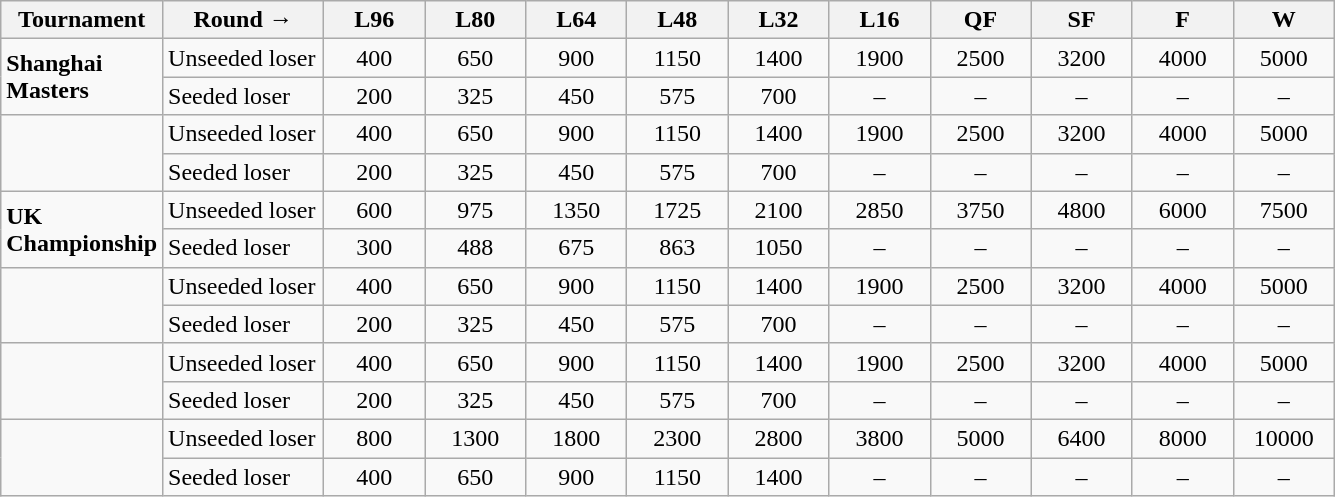<table class="wikitable" style="font-size: 100%; text-align:center">
<tr>
<th width=60>Tournament</th>
<th width=100>Round →</th>
<th width=60><strong>L96</strong></th>
<th width=60><strong>L80</strong></th>
<th width=60><strong>L64</strong></th>
<th width=60><strong>L48</strong></th>
<th width=60><strong>L32</strong></th>
<th width=60><strong>L16</strong></th>
<th width=60><strong>QF</strong></th>
<th width=60><strong>SF</strong></th>
<th width=60><strong>F</strong></th>
<th width=60><strong>W</strong></th>
</tr>
<tr>
<td rowspan="2" align="left"><strong>Shanghai Masters</strong></td>
<td align="left">Unseeded loser</td>
<td>400</td>
<td>650</td>
<td>900</td>
<td>1150</td>
<td>1400</td>
<td>1900</td>
<td>2500</td>
<td>3200</td>
<td>4000</td>
<td>5000</td>
</tr>
<tr>
<td align="left">Seeded loser</td>
<td>200</td>
<td>325</td>
<td>450</td>
<td>575</td>
<td>700</td>
<td>–</td>
<td>–</td>
<td>–</td>
<td>–</td>
<td>–</td>
</tr>
<tr>
<td rowspan="2" align="left"></td>
<td align="left">Unseeded loser</td>
<td>400</td>
<td>650</td>
<td>900</td>
<td>1150</td>
<td>1400</td>
<td>1900</td>
<td>2500</td>
<td>3200</td>
<td>4000</td>
<td>5000</td>
</tr>
<tr>
<td align="left">Seeded loser</td>
<td>200</td>
<td>325</td>
<td>450</td>
<td>575</td>
<td>700</td>
<td>–</td>
<td>–</td>
<td>–</td>
<td>–</td>
<td>–</td>
</tr>
<tr>
<td rowspan="2" align="left"><strong>UK Championship</strong></td>
<td align="left">Unseeded loser</td>
<td>600</td>
<td>975</td>
<td>1350</td>
<td>1725</td>
<td>2100</td>
<td>2850</td>
<td>3750</td>
<td>4800</td>
<td>6000</td>
<td>7500</td>
</tr>
<tr>
<td align="left">Seeded loser</td>
<td>300</td>
<td>488</td>
<td>675</td>
<td>863</td>
<td>1050</td>
<td>–</td>
<td>–</td>
<td>–</td>
<td>–</td>
<td>–</td>
</tr>
<tr>
<td rowspan="2" align="left"></td>
<td align="left">Unseeded loser</td>
<td>400</td>
<td>650</td>
<td>900</td>
<td>1150</td>
<td>1400</td>
<td>1900</td>
<td>2500</td>
<td>3200</td>
<td>4000</td>
<td>5000</td>
</tr>
<tr>
<td align="left">Seeded loser</td>
<td>200</td>
<td>325</td>
<td>450</td>
<td>575</td>
<td>700</td>
<td>–</td>
<td>–</td>
<td>–</td>
<td>–</td>
<td>–</td>
</tr>
<tr>
<td rowspan="2" align="left"></td>
<td align="left">Unseeded loser</td>
<td>400</td>
<td>650</td>
<td>900</td>
<td>1150</td>
<td>1400</td>
<td>1900</td>
<td>2500</td>
<td>3200</td>
<td>4000</td>
<td>5000</td>
</tr>
<tr>
<td align="left">Seeded loser</td>
<td>200</td>
<td>325</td>
<td>450</td>
<td>575</td>
<td>700</td>
<td>–</td>
<td>–</td>
<td>–</td>
<td>–</td>
<td>–</td>
</tr>
<tr>
<td rowspan="2" align="left"></td>
<td align="left">Unseeded loser</td>
<td>800</td>
<td>1300</td>
<td>1800</td>
<td>2300</td>
<td>2800</td>
<td>3800</td>
<td>5000</td>
<td>6400</td>
<td>8000</td>
<td>10000</td>
</tr>
<tr>
<td align="left">Seeded loser</td>
<td>400</td>
<td>650</td>
<td>900</td>
<td>1150</td>
<td>1400</td>
<td>–</td>
<td>–</td>
<td>–</td>
<td>–</td>
<td>–</td>
</tr>
</table>
